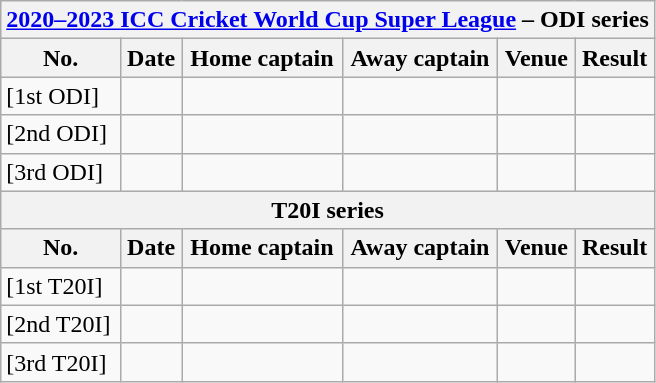<table class="wikitable">
<tr>
<th colspan="9"><a href='#'>2020–2023 ICC Cricket World Cup Super League</a> – ODI series</th>
</tr>
<tr>
<th>No.</th>
<th>Date</th>
<th>Home captain</th>
<th>Away captain</th>
<th>Venue</th>
<th>Result</th>
</tr>
<tr>
<td>[1st ODI]</td>
<td></td>
<td></td>
<td></td>
<td></td>
<td></td>
</tr>
<tr>
<td>[2nd ODI]</td>
<td></td>
<td></td>
<td></td>
<td></td>
<td></td>
</tr>
<tr>
<td>[3rd ODI]</td>
<td></td>
<td></td>
<td></td>
<td></td>
<td></td>
</tr>
<tr>
<th colspan="9">T20I series</th>
</tr>
<tr>
<th>No.</th>
<th>Date</th>
<th>Home captain</th>
<th>Away captain</th>
<th>Venue</th>
<th>Result</th>
</tr>
<tr>
<td>[1st T20I]</td>
<td></td>
<td></td>
<td></td>
<td></td>
<td></td>
</tr>
<tr>
<td>[2nd T20I]</td>
<td></td>
<td></td>
<td></td>
<td></td>
<td></td>
</tr>
<tr>
<td>[3rd T20I]</td>
<td></td>
<td></td>
<td></td>
<td></td>
<td></td>
</tr>
</table>
